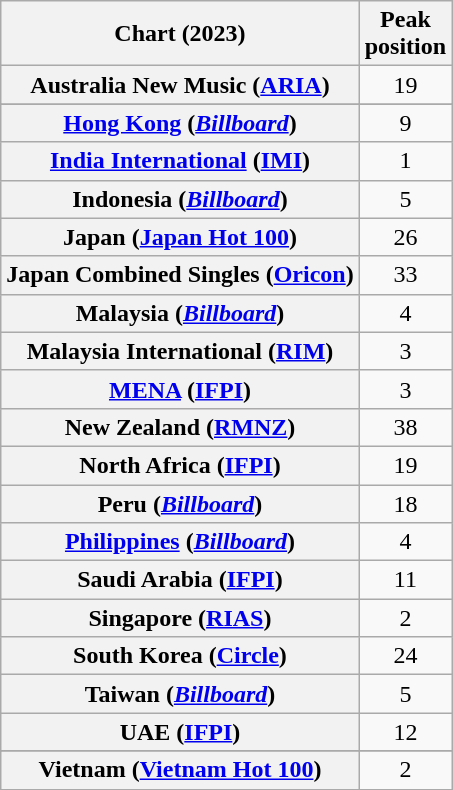<table class="wikitable sortable plainrowheaders" style="text-align:center">
<tr>
<th scope="col">Chart (2023)</th>
<th scope="col">Peak<br>position</th>
</tr>
<tr>
<th scope="row">Australia New Music (<a href='#'>ARIA</a>)</th>
<td>19</td>
</tr>
<tr>
</tr>
<tr>
</tr>
<tr>
<th scope="row"><a href='#'>Hong Kong</a> (<em><a href='#'>Billboard</a></em>)</th>
<td>9</td>
</tr>
<tr>
<th scope="row"><a href='#'>India International</a> (<a href='#'>IMI</a>)</th>
<td>1</td>
</tr>
<tr>
<th scope="row">Indonesia (<em><a href='#'>Billboard</a></em>)</th>
<td>5</td>
</tr>
<tr>
<th scope="row">Japan (<a href='#'>Japan Hot 100</a>)</th>
<td>26</td>
</tr>
<tr>
<th scope="row">Japan Combined Singles (<a href='#'>Oricon</a>)</th>
<td>33</td>
</tr>
<tr>
<th scope="row">Malaysia (<em><a href='#'>Billboard</a></em>)</th>
<td>4</td>
</tr>
<tr>
<th scope="row">Malaysia International (<a href='#'>RIM</a>)</th>
<td>3</td>
</tr>
<tr>
<th scope="row"><a href='#'>MENA</a> (<a href='#'>IFPI</a>)</th>
<td>3</td>
</tr>
<tr>
<th scope="row">New Zealand (<a href='#'>RMNZ</a>)</th>
<td>38</td>
</tr>
<tr>
<th scope="row">North Africa (<a href='#'>IFPI</a>)</th>
<td>19</td>
</tr>
<tr>
<th scope="row">Peru (<em><a href='#'>Billboard</a></em>)</th>
<td>18</td>
</tr>
<tr>
<th scope="row"><a href='#'>Philippines</a> (<em><a href='#'>Billboard</a></em>)</th>
<td>4</td>
</tr>
<tr>
<th scope="row">Saudi Arabia (<a href='#'>IFPI</a>)</th>
<td>11</td>
</tr>
<tr>
<th scope="row">Singapore (<a href='#'>RIAS</a>)</th>
<td>2</td>
</tr>
<tr>
<th scope="row">South Korea (<a href='#'>Circle</a>)</th>
<td>24</td>
</tr>
<tr>
<th scope="row">Taiwan (<em><a href='#'>Billboard</a></em>)</th>
<td>5</td>
</tr>
<tr>
<th scope="row">UAE (<a href='#'>IFPI</a>)</th>
<td>12</td>
</tr>
<tr>
</tr>
<tr>
</tr>
<tr>
<th scope="row">Vietnam (<a href='#'>Vietnam Hot 100</a>)</th>
<td>2</td>
</tr>
</table>
